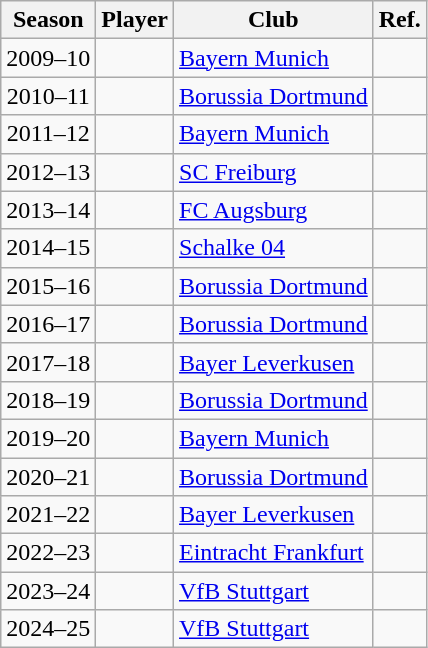<table class="wikitable sortable">
<tr>
<th>Season</th>
<th>Player</th>
<th>Club</th>
<th class="unsortable">Ref.</th>
</tr>
<tr>
<td align="center">2009–10</td>
<td> </td>
<td><a href='#'>Bayern Munich</a></td>
<td align="center"></td>
</tr>
<tr>
<td align="center">2010–11</td>
<td> </td>
<td><a href='#'>Borussia Dortmund</a></td>
<td align="center"></td>
</tr>
<tr>
<td align="center">2011–12</td>
<td> </td>
<td><a href='#'>Bayern Munich</a></td>
<td align="center"></td>
</tr>
<tr>
<td align="center">2012–13</td>
<td> </td>
<td><a href='#'>SC Freiburg</a></td>
<td align="center"></td>
</tr>
<tr>
<td align="center">2013–14</td>
<td> </td>
<td><a href='#'>FC Augsburg</a></td>
<td align="center"></td>
</tr>
<tr>
<td align="center">2014–15</td>
<td> </td>
<td><a href='#'>Schalke 04</a></td>
<td align="center"></td>
</tr>
<tr>
<td align="center">2015–16</td>
<td> </td>
<td><a href='#'>Borussia Dortmund</a></td>
<td align="center"></td>
</tr>
<tr>
<td align="center">2016–17</td>
<td> </td>
<td><a href='#'>Borussia Dortmund</a></td>
<td align="center"></td>
</tr>
<tr>
<td align="center">2017–18</td>
<td> </td>
<td><a href='#'>Bayer Leverkusen</a></td>
<td align="center"></td>
</tr>
<tr>
<td align="center">2018–19</td>
<td> </td>
<td><a href='#'>Borussia Dortmund</a></td>
<td align="center"></td>
</tr>
<tr>
<td align="center">2019–20</td>
<td> </td>
<td><a href='#'>Bayern Munich</a></td>
<td align="center"></td>
</tr>
<tr>
<td align="center">2020–21</td>
<td> </td>
<td><a href='#'>Borussia Dortmund</a></td>
<td align="center"></td>
</tr>
<tr>
<td align="center">2021–22</td>
<td> </td>
<td><a href='#'>Bayer Leverkusen</a></td>
<td align="center"></td>
</tr>
<tr>
<td align="center">2022–23</td>
<td> </td>
<td><a href='#'>Eintracht Frankfurt</a></td>
<td align="center"></td>
</tr>
<tr>
<td align="center">2023–24</td>
<td> </td>
<td><a href='#'>VfB Stuttgart</a></td>
<td align="center"></td>
</tr>
<tr>
<td align="center">2024–25</td>
<td> </td>
<td><a href='#'>VfB Stuttgart</a></td>
<td align="center"></td>
</tr>
</table>
